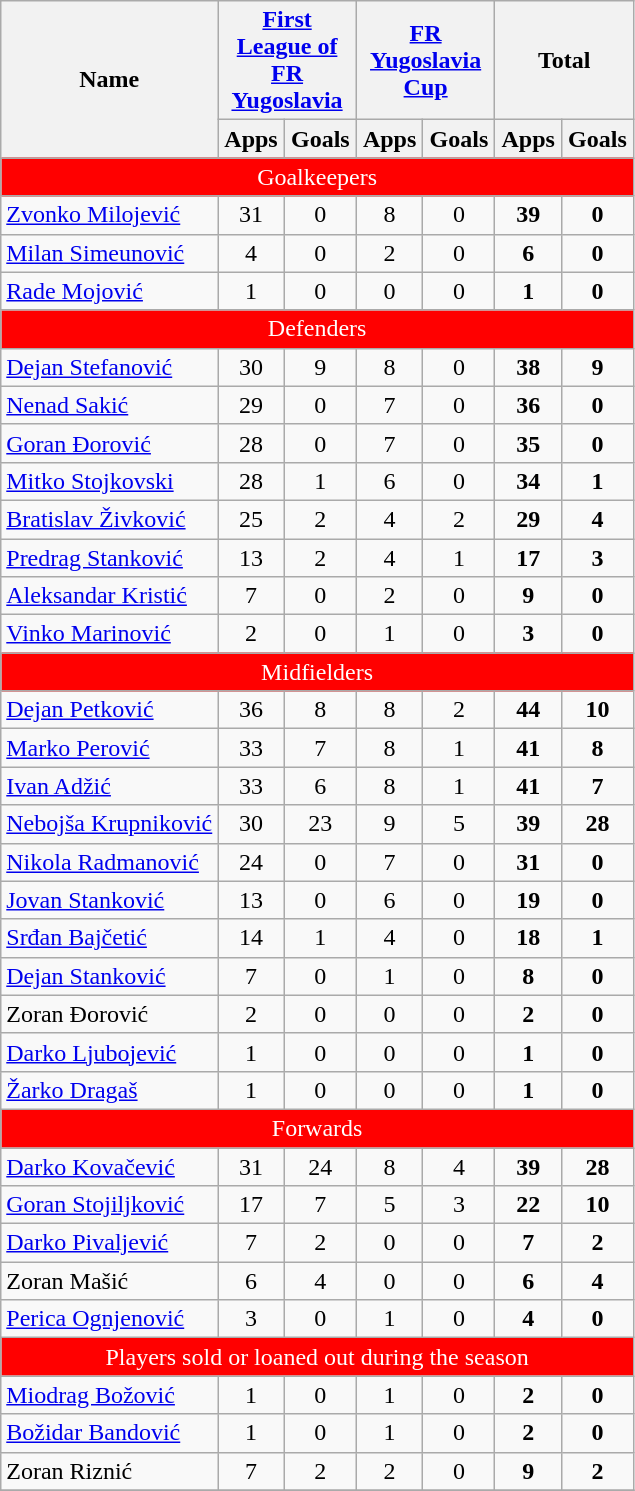<table class="wikitable" style="text-align:center">
<tr>
<th rowspan="2">Name</th>
<th colspan="2" width="85"><a href='#'>First League of FR Yugoslavia</a></th>
<th colspan="2" width="85"><a href='#'>FR Yugoslavia Cup</a></th>
<th colspan="2" width="85">Total</th>
</tr>
<tr>
<th>Apps</th>
<th>Goals</th>
<th>Apps</th>
<th>Goals</th>
<th>Apps</th>
<th>Goals</th>
</tr>
<tr>
<td style="background: red;color:white" align=center colspan="15">Goalkeepers</td>
</tr>
<tr>
<td align="left"> <a href='#'>Zvonko Milojević</a></td>
<td>31</td>
<td>0</td>
<td>8</td>
<td>0</td>
<td><strong>39</strong></td>
<td><strong>0</strong></td>
</tr>
<tr>
<td align="left"> <a href='#'>Milan Simeunović</a></td>
<td>4</td>
<td>0</td>
<td>2</td>
<td>0</td>
<td><strong>6</strong></td>
<td><strong>0</strong></td>
</tr>
<tr>
<td align="left"> <a href='#'>Rade Mojović</a></td>
<td>1</td>
<td>0</td>
<td>0</td>
<td>0</td>
<td><strong>1</strong></td>
<td><strong>0</strong></td>
</tr>
<tr>
<td align=center colspan="15" style="background: red;color:white">Defenders</td>
</tr>
<tr>
<td align="left"> <a href='#'>Dejan Stefanović</a></td>
<td>30</td>
<td>9</td>
<td>8</td>
<td>0</td>
<td><strong>38</strong></td>
<td><strong>9</strong></td>
</tr>
<tr>
<td align="left"> <a href='#'>Nenad Sakić</a></td>
<td>29</td>
<td>0</td>
<td>7</td>
<td>0</td>
<td><strong>36</strong></td>
<td><strong>0</strong></td>
</tr>
<tr>
<td align="left"> <a href='#'>Goran Đorović</a></td>
<td>28</td>
<td>0</td>
<td>7</td>
<td>0</td>
<td><strong>35</strong></td>
<td><strong>0</strong></td>
</tr>
<tr>
<td align="left"> <a href='#'>Mitko Stojkovski</a></td>
<td>28</td>
<td>1</td>
<td>6</td>
<td>0</td>
<td><strong>34</strong></td>
<td><strong>1</strong></td>
</tr>
<tr>
<td align="left"> <a href='#'>Bratislav Živković</a></td>
<td>25</td>
<td>2</td>
<td>4</td>
<td>2</td>
<td><strong>29</strong></td>
<td><strong>4</strong></td>
</tr>
<tr>
<td align="left"> <a href='#'>Predrag Stanković</a></td>
<td>13</td>
<td>2</td>
<td>4</td>
<td>1</td>
<td><strong>17</strong></td>
<td><strong>3</strong></td>
</tr>
<tr>
<td align="left"> <a href='#'>Aleksandar Kristić</a></td>
<td>7</td>
<td>0</td>
<td>2</td>
<td>0</td>
<td><strong>9</strong></td>
<td><strong>0</strong></td>
</tr>
<tr>
<td align="left"> <a href='#'>Vinko Marinović</a></td>
<td>2</td>
<td>0</td>
<td>1</td>
<td>0</td>
<td><strong>3</strong></td>
<td><strong>0</strong></td>
</tr>
<tr>
<td align=center colspan="15" style="background: red;color:white">Midfielders</td>
</tr>
<tr>
<td align="left"> <a href='#'>Dejan Petković</a></td>
<td>36</td>
<td>8</td>
<td>8</td>
<td>2</td>
<td><strong>44</strong></td>
<td><strong>10</strong></td>
</tr>
<tr>
<td align="left"> <a href='#'>Marko Perović</a></td>
<td>33</td>
<td>7</td>
<td>8</td>
<td>1</td>
<td><strong>41</strong></td>
<td><strong>8</strong></td>
</tr>
<tr>
<td align="left"> <a href='#'>Ivan Adžić</a></td>
<td>33</td>
<td>6</td>
<td>8</td>
<td>1</td>
<td><strong>41</strong></td>
<td><strong>7</strong></td>
</tr>
<tr>
<td align="left"> <a href='#'>Nebojša Krupniković</a></td>
<td>30</td>
<td>23</td>
<td>9</td>
<td>5</td>
<td><strong>39</strong></td>
<td><strong>28</strong></td>
</tr>
<tr>
<td align="left"> <a href='#'>Nikola Radmanović</a></td>
<td>24</td>
<td>0</td>
<td>7</td>
<td>0</td>
<td><strong>31</strong></td>
<td><strong>0</strong></td>
</tr>
<tr>
<td align="left"> <a href='#'>Jovan Stanković</a></td>
<td>13</td>
<td>0</td>
<td>6</td>
<td>0</td>
<td><strong>19</strong></td>
<td><strong>0</strong></td>
</tr>
<tr>
<td align="left"> <a href='#'>Srđan Bajčetić</a></td>
<td>14</td>
<td>1</td>
<td>4</td>
<td>0</td>
<td><strong>18</strong></td>
<td><strong>1</strong></td>
</tr>
<tr>
<td align="left"> <a href='#'>Dejan Stanković</a></td>
<td>7</td>
<td>0</td>
<td>1</td>
<td>0</td>
<td><strong>8</strong></td>
<td><strong>0</strong></td>
</tr>
<tr>
<td align="left"> Zoran Đorović</td>
<td>2</td>
<td>0</td>
<td>0</td>
<td>0</td>
<td><strong>2</strong></td>
<td><strong>0</strong></td>
</tr>
<tr>
<td align="left"> <a href='#'>Darko Ljubojević</a></td>
<td>1</td>
<td>0</td>
<td>0</td>
<td>0</td>
<td><strong>1</strong></td>
<td><strong>0</strong></td>
</tr>
<tr>
<td align="left"> <a href='#'>Žarko Dragaš</a></td>
<td>1</td>
<td>0</td>
<td>0</td>
<td>0</td>
<td><strong>1</strong></td>
<td><strong>0</strong></td>
</tr>
<tr>
<td align=center colspan="15" style="background: red;color:white">Forwards</td>
</tr>
<tr>
<td align="left"> <a href='#'>Darko Kovačević</a></td>
<td>31</td>
<td>24</td>
<td>8</td>
<td>4</td>
<td><strong>39</strong></td>
<td><strong>28</strong></td>
</tr>
<tr>
<td align="left"> <a href='#'>Goran Stojiljković</a></td>
<td>17</td>
<td>7</td>
<td>5</td>
<td>3</td>
<td><strong>22</strong></td>
<td><strong>10</strong></td>
</tr>
<tr>
<td align="left"> <a href='#'>Darko Pivaljević</a></td>
<td>7</td>
<td>2</td>
<td>0</td>
<td>0</td>
<td><strong>7</strong></td>
<td><strong>2</strong></td>
</tr>
<tr>
<td align="left"> Zoran Mašić</td>
<td>6</td>
<td>4</td>
<td>0</td>
<td>0</td>
<td><strong>6</strong></td>
<td><strong>4</strong></td>
</tr>
<tr>
<td align="left"> <a href='#'>Perica Ognjenović</a></td>
<td>3</td>
<td>0</td>
<td>1</td>
<td>0</td>
<td><strong>4</strong></td>
<td><strong>0</strong></td>
</tr>
<tr>
<td align=center colspan="15" style="background: red;color:white">Players sold or loaned out during the season</td>
</tr>
<tr>
<td align="left"> <a href='#'>Miodrag Božović</a></td>
<td>1</td>
<td>0</td>
<td>1</td>
<td>0</td>
<td><strong>2</strong></td>
<td><strong>0</strong></td>
</tr>
<tr>
<td align="left"> <a href='#'>Božidar Bandović</a></td>
<td>1</td>
<td>0</td>
<td>1</td>
<td>0</td>
<td><strong>2</strong></td>
<td><strong>0</strong></td>
</tr>
<tr>
<td align="left"> Zoran Riznić</td>
<td>7</td>
<td>2</td>
<td>2</td>
<td>0</td>
<td><strong>9</strong></td>
<td><strong>2</strong></td>
</tr>
<tr>
</tr>
</table>
